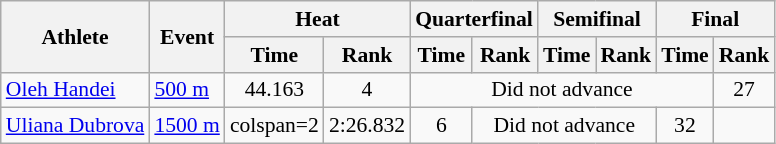<table class=wikitable style=font-size:90%;text-align:center>
<tr>
<th rowspan="2">Athlete</th>
<th rowspan="2">Event</th>
<th colspan="2">Heat</th>
<th colspan="2">Quarterfinal</th>
<th colspan="2">Semifinal</th>
<th colspan="2">Final</th>
</tr>
<tr>
<th>Time</th>
<th>Rank</th>
<th>Time</th>
<th>Rank</th>
<th>Time</th>
<th>Rank</th>
<th>Time</th>
<th>Rank</th>
</tr>
<tr>
<td align=left><a href='#'>Oleh Handei</a></td>
<td align=left><a href='#'>500 m</a></td>
<td>44.163</td>
<td>4</td>
<td colspan=5>Did not advance</td>
<td>27</td>
</tr>
<tr>
<td align=left><a href='#'>Uliana Dubrova</a></td>
<td align=left><a href='#'>1500 m</a></td>
<td>colspan=2 </td>
<td>2:26.832</td>
<td>6</td>
<td colspan=3>Did not advance</td>
<td>32</td>
</tr>
</table>
